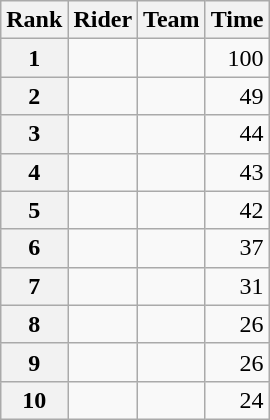<table class="wikitable" margin-bottom:0;">
<tr>
<th scope="col">Rank</th>
<th scope="col">Rider</th>
<th scope="col">Team</th>
<th scope="col">Time</th>
</tr>
<tr>
<th scope="row">1</th>
<td> </td>
<td></td>
<td align="right">100</td>
</tr>
<tr>
<th scope="row">2</th>
<td></td>
<td></td>
<td align="right">49</td>
</tr>
<tr>
<th scope="row">3</th>
<td></td>
<td></td>
<td align="right">44</td>
</tr>
<tr>
<th scope="row">4</th>
<td></td>
<td></td>
<td align="right">43</td>
</tr>
<tr>
<th scope="row">5</th>
<td> </td>
<td></td>
<td align="right">42</td>
</tr>
<tr>
<th scope="row">6</th>
<td></td>
<td></td>
<td align="right">37</td>
</tr>
<tr>
<th scope="row">7</th>
<td></td>
<td></td>
<td align="right">31</td>
</tr>
<tr>
<th scope="row">8</th>
<td></td>
<td></td>
<td align="right">26</td>
</tr>
<tr>
<th scope="row">9</th>
<td></td>
<td></td>
<td align="right">26</td>
</tr>
<tr>
<th scope="row">10</th>
<td></td>
<td></td>
<td align="right">24</td>
</tr>
</table>
